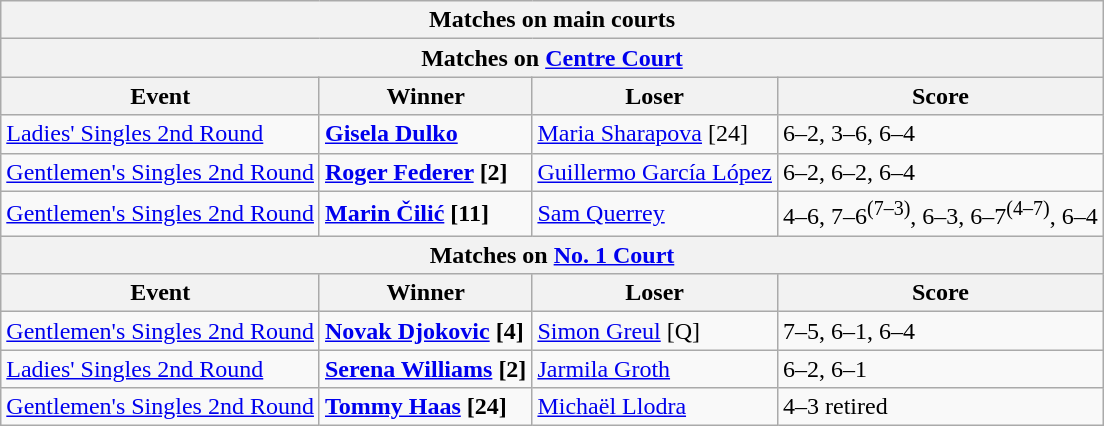<table class="wikitable collapsible uncollapsed" style="margin:auto;">
<tr>
<th colspan="4" style="white-space:nowrap;">Matches on main courts</th>
</tr>
<tr>
<th colspan="4">Matches on <a href='#'>Centre Court</a></th>
</tr>
<tr>
<th>Event</th>
<th>Winner</th>
<th>Loser</th>
<th>Score</th>
</tr>
<tr>
<td><a href='#'>Ladies' Singles 2nd Round</a></td>
<td> <strong><a href='#'>Gisela Dulko</a></strong></td>
<td> <a href='#'>Maria Sharapova</a> [24]</td>
<td>6–2, 3–6, 6–4</td>
</tr>
<tr>
<td><a href='#'>Gentlemen's Singles 2nd Round</a></td>
<td> <strong><a href='#'>Roger Federer</a> [2]</strong></td>
<td> <a href='#'>Guillermo García López</a></td>
<td>6–2, 6–2, 6–4</td>
</tr>
<tr>
<td><a href='#'>Gentlemen's Singles 2nd Round</a></td>
<td> <strong><a href='#'>Marin Čilić</a> [11]</strong></td>
<td> <a href='#'>Sam Querrey</a></td>
<td>4–6, 7–6<sup>(7–3)</sup>, 6–3, 6–7<sup>(4–7)</sup>, 6–4</td>
</tr>
<tr>
<th colspan="4">Matches on <a href='#'>No. 1 Court</a></th>
</tr>
<tr>
<th>Event</th>
<th>Winner</th>
<th>Loser</th>
<th>Score</th>
</tr>
<tr>
<td><a href='#'>Gentlemen's Singles 2nd Round</a></td>
<td> <strong><a href='#'>Novak Djokovic</a> [4]</strong></td>
<td> <a href='#'>Simon Greul</a> [Q]</td>
<td>7–5, 6–1, 6–4</td>
</tr>
<tr>
<td><a href='#'>Ladies' Singles 2nd Round</a></td>
<td> <strong><a href='#'>Serena Williams</a> [2]</strong></td>
<td> <a href='#'>Jarmila Groth</a></td>
<td>6–2, 6–1</td>
</tr>
<tr>
<td><a href='#'>Gentlemen's Singles 2nd Round</a></td>
<td> <strong><a href='#'>Tommy Haas</a> [24]</strong></td>
<td> <a href='#'>Michaël Llodra</a></td>
<td>4–3 retired</td>
</tr>
</table>
